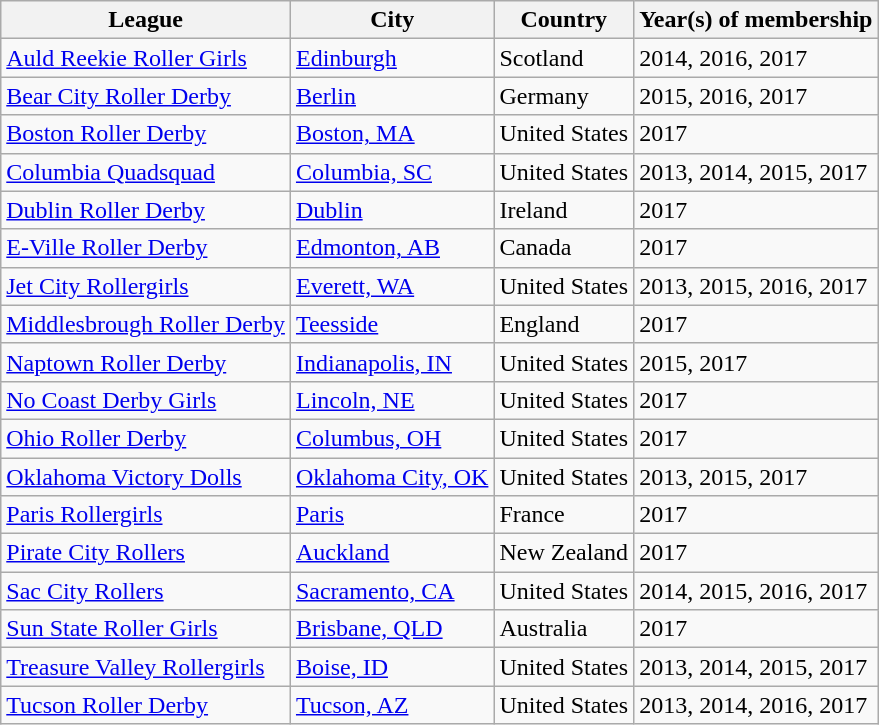<table class="wikitable sortable">
<tr>
<th>League</th>
<th>City</th>
<th>Country</th>
<th>Year(s) of membership</th>
</tr>
<tr>
<td><a href='#'>Auld Reekie Roller Girls</a></td>
<td><a href='#'>Edinburgh</a></td>
<td>Scotland</td>
<td>2014, 2016, 2017</td>
</tr>
<tr>
<td><a href='#'>Bear City Roller Derby</a></td>
<td><a href='#'>Berlin</a></td>
<td>Germany</td>
<td>2015, 2016, 2017</td>
</tr>
<tr>
<td><a href='#'>Boston Roller Derby</a></td>
<td><a href='#'>Boston, MA</a></td>
<td>United States</td>
<td>2017</td>
</tr>
<tr>
<td><a href='#'>Columbia Quadsquad</a></td>
<td><a href='#'>Columbia, SC</a></td>
<td>United States</td>
<td>2013, 2014, 2015, 2017</td>
</tr>
<tr>
<td><a href='#'>Dublin Roller Derby</a></td>
<td><a href='#'>Dublin</a></td>
<td>Ireland</td>
<td>2017</td>
</tr>
<tr>
<td><a href='#'>E-Ville Roller Derby</a></td>
<td><a href='#'>Edmonton, AB</a></td>
<td>Canada</td>
<td>2017</td>
</tr>
<tr>
<td><a href='#'>Jet City Rollergirls</a></td>
<td><a href='#'>Everett, WA</a></td>
<td>United States</td>
<td>2013, 2015, 2016, 2017</td>
</tr>
<tr>
<td><a href='#'>Middlesbrough Roller Derby</a></td>
<td><a href='#'>Teesside</a></td>
<td>England</td>
<td>2017</td>
</tr>
<tr>
<td><a href='#'>Naptown Roller Derby</a></td>
<td><a href='#'>Indianapolis, IN</a></td>
<td>United States</td>
<td>2015, 2017</td>
</tr>
<tr>
<td><a href='#'>No Coast Derby Girls</a></td>
<td><a href='#'>Lincoln, NE</a></td>
<td>United States</td>
<td>2017</td>
</tr>
<tr>
<td><a href='#'>Ohio Roller Derby</a></td>
<td><a href='#'>Columbus, OH</a></td>
<td>United States</td>
<td>2017</td>
</tr>
<tr>
<td><a href='#'>Oklahoma Victory Dolls</a></td>
<td><a href='#'>Oklahoma City, OK</a></td>
<td>United States</td>
<td>2013, 2015, 2017</td>
</tr>
<tr>
<td><a href='#'>Paris Rollergirls</a></td>
<td><a href='#'>Paris</a></td>
<td>France</td>
<td>2017</td>
</tr>
<tr>
<td><a href='#'>Pirate City Rollers</a></td>
<td><a href='#'>Auckland</a></td>
<td>New Zealand</td>
<td>2017</td>
</tr>
<tr>
<td><a href='#'>Sac City Rollers</a></td>
<td><a href='#'>Sacramento, CA</a></td>
<td>United States</td>
<td>2014, 2015, 2016, 2017</td>
</tr>
<tr>
<td><a href='#'>Sun State Roller Girls</a></td>
<td><a href='#'>Brisbane, QLD</a></td>
<td>Australia</td>
<td>2017</td>
</tr>
<tr>
<td><a href='#'>Treasure Valley Rollergirls</a></td>
<td><a href='#'>Boise, ID</a></td>
<td>United States</td>
<td>2013, 2014, 2015, 2017</td>
</tr>
<tr>
<td><a href='#'>Tucson Roller Derby</a></td>
<td><a href='#'>Tucson, AZ</a></td>
<td>United States</td>
<td>2013, 2014, 2016, 2017</td>
</tr>
</table>
